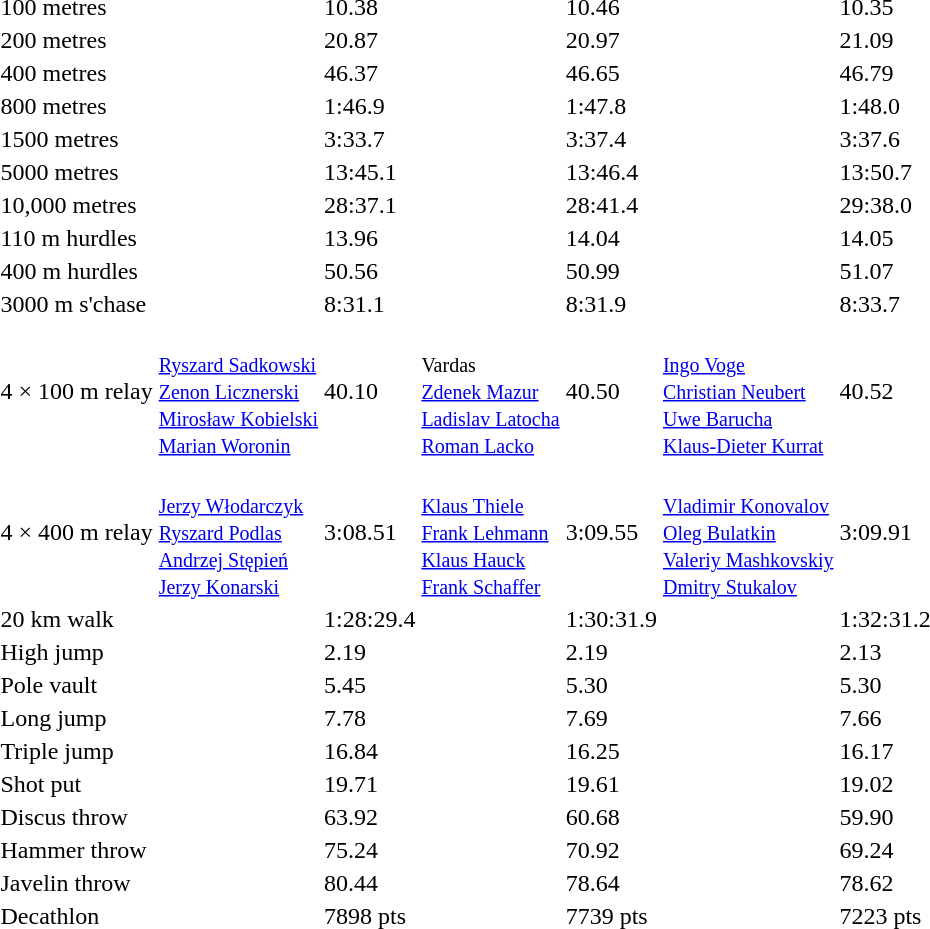<table>
<tr>
<td>100 metres</td>
<td></td>
<td>10.38</td>
<td></td>
<td>10.46</td>
<td></td>
<td>10.35</td>
</tr>
<tr>
<td>200 metres</td>
<td></td>
<td>20.87</td>
<td></td>
<td>20.97</td>
<td></td>
<td>21.09</td>
</tr>
<tr>
<td>400 metres</td>
<td></td>
<td>46.37</td>
<td></td>
<td>46.65</td>
<td></td>
<td>46.79</td>
</tr>
<tr>
<td>800 metres</td>
<td></td>
<td>1:46.9</td>
<td></td>
<td>1:47.8</td>
<td></td>
<td>1:48.0</td>
</tr>
<tr>
<td>1500 metres</td>
<td></td>
<td>3:33.7</td>
<td></td>
<td>3:37.4</td>
<td></td>
<td>3:37.6</td>
</tr>
<tr>
<td>5000 metres</td>
<td></td>
<td>13:45.1</td>
<td></td>
<td>13:46.4</td>
<td></td>
<td>13:50.7</td>
</tr>
<tr>
<td>10,000 metres</td>
<td></td>
<td>28:37.1</td>
<td></td>
<td>28:41.4</td>
<td></td>
<td>29:38.0</td>
</tr>
<tr>
<td>110 m hurdles</td>
<td></td>
<td>13.96</td>
<td></td>
<td>14.04</td>
<td></td>
<td>14.05</td>
</tr>
<tr>
<td>400 m hurdles</td>
<td></td>
<td>50.56</td>
<td></td>
<td>50.99</td>
<td></td>
<td>51.07</td>
</tr>
<tr>
<td>3000 m s'chase</td>
<td></td>
<td>8:31.1</td>
<td></td>
<td>8:31.9</td>
<td></td>
<td>8:33.7</td>
</tr>
<tr>
<td>4 × 100 m relay</td>
<td><br><small><a href='#'>Ryszard Sadkowski</a><br><a href='#'>Zenon Licznerski</a><br><a href='#'>Mirosław Kobielski</a><br><a href='#'>Marian Woronin</a></small></td>
<td>40.10</td>
<td><br><small>Vardas<br><a href='#'>Zdenek Mazur</a><br><a href='#'>Ladislav Latocha</a><br><a href='#'>Roman Lacko</a></small></td>
<td>40.50</td>
<td><br><small><a href='#'>Ingo Voge</a><br><a href='#'>Christian Neubert</a><br><a href='#'>Uwe Barucha</a><br><a href='#'>Klaus-Dieter Kurrat</a></small></td>
<td>40.52</td>
</tr>
<tr>
<td>4 × 400 m relay</td>
<td><br><small><a href='#'>Jerzy Włodarczyk</a><br><a href='#'>Ryszard Podlas</a><br><a href='#'>Andrzej Stępień</a><br><a href='#'>Jerzy Konarski</a></small></td>
<td>3:08.51</td>
<td><br><small><a href='#'>Klaus Thiele</a><br><a href='#'>Frank Lehmann</a><br><a href='#'>Klaus Hauck</a><br><a href='#'>Frank Schaffer</a></small></td>
<td>3:09.55</td>
<td><br><small><a href='#'>Vladimir Konovalov</a><br><a href='#'>Oleg Bulatkin</a><br><a href='#'>Valeriy Mashkovskiy</a><br><a href='#'>Dmitry Stukalov</a></small></td>
<td>3:09.91</td>
</tr>
<tr>
<td>20 km walk</td>
<td></td>
<td>1:28:29.4</td>
<td></td>
<td>1:30:31.9</td>
<td></td>
<td>1:32:31.2</td>
</tr>
<tr>
<td>High jump</td>
<td></td>
<td>2.19</td>
<td></td>
<td>2.19</td>
<td></td>
<td>2.13</td>
</tr>
<tr>
<td>Pole vault</td>
<td></td>
<td>5.45</td>
<td></td>
<td>5.30</td>
<td></td>
<td>5.30</td>
</tr>
<tr>
<td>Long jump</td>
<td></td>
<td>7.78</td>
<td></td>
<td>7.69</td>
<td></td>
<td>7.66</td>
</tr>
<tr>
<td>Triple jump</td>
<td></td>
<td>16.84</td>
<td></td>
<td>16.25</td>
<td></td>
<td>16.17</td>
</tr>
<tr>
<td>Shot put</td>
<td></td>
<td>19.71</td>
<td></td>
<td>19.61</td>
<td></td>
<td>19.02</td>
</tr>
<tr>
<td>Discus throw</td>
<td></td>
<td>63.92</td>
<td></td>
<td>60.68</td>
<td></td>
<td>59.90</td>
</tr>
<tr>
<td>Hammer throw</td>
<td></td>
<td>75.24</td>
<td></td>
<td>70.92</td>
<td></td>
<td>69.24</td>
</tr>
<tr>
<td>Javelin throw</td>
<td></td>
<td>80.44</td>
<td></td>
<td>78.64</td>
<td></td>
<td>78.62</td>
</tr>
<tr>
<td>Decathlon</td>
<td></td>
<td>7898 pts</td>
<td></td>
<td>7739 pts</td>
<td></td>
<td>7223 pts</td>
</tr>
</table>
